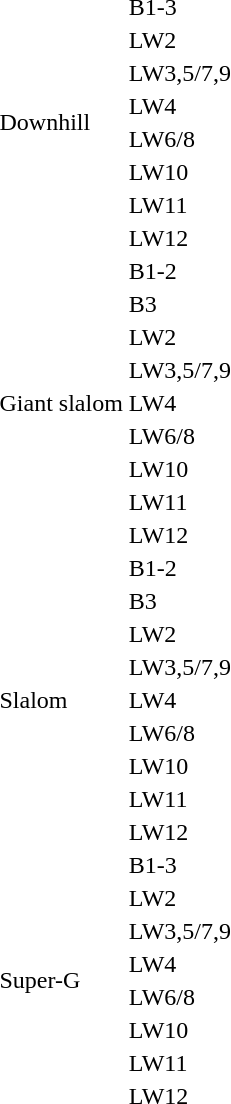<table>
<tr>
<td rowspan="8">Downhill<br></td>
<td>B1-3</td>
<td></td>
<td></td>
<td></td>
</tr>
<tr>
<td>LW2</td>
<td></td>
<td></td>
<td></td>
</tr>
<tr>
<td>LW3,5/7,9</td>
<td></td>
<td></td>
<td></td>
</tr>
<tr>
<td>LW4</td>
<td></td>
<td></td>
<td></td>
</tr>
<tr>
<td>LW6/8</td>
<td></td>
<td></td>
<td></td>
</tr>
<tr>
<td>LW10</td>
<td></td>
<td></td>
<td></td>
</tr>
<tr>
<td>LW11</td>
<td></td>
<td></td>
<td></td>
</tr>
<tr>
<td>LW12</td>
<td></td>
<td></td>
<td></td>
</tr>
<tr>
<td rowspan=9>Giant slalom<br></td>
<td>B1-2</td>
<td></td>
<td></td>
<td></td>
</tr>
<tr>
<td>B3</td>
<td></td>
<td></td>
<td></td>
</tr>
<tr>
<td>LW2</td>
<td></td>
<td></td>
<td></td>
</tr>
<tr>
<td>LW3,5/7,9</td>
<td></td>
<td></td>
<td></td>
</tr>
<tr>
<td>LW4</td>
<td></td>
<td></td>
<td></td>
</tr>
<tr>
<td>LW6/8</td>
<td></td>
<td></td>
<td></td>
</tr>
<tr>
<td>LW10</td>
<td></td>
<td></td>
<td></td>
</tr>
<tr>
<td>LW11</td>
<td></td>
<td></td>
<td></td>
</tr>
<tr>
<td>LW12</td>
<td></td>
<td></td>
<td></td>
</tr>
<tr>
<td rowspan=9>Slalom<br></td>
<td>B1-2</td>
<td></td>
<td></td>
<td></td>
</tr>
<tr>
<td>B3</td>
<td></td>
<td></td>
<td></td>
</tr>
<tr>
<td>LW2</td>
<td></td>
<td></td>
<td></td>
</tr>
<tr>
<td>LW3,5/7,9</td>
<td></td>
<td></td>
<td></td>
</tr>
<tr>
<td>LW4</td>
<td></td>
<td></td>
<td></td>
</tr>
<tr>
<td>LW6/8</td>
<td></td>
<td></td>
<td></td>
</tr>
<tr>
<td>LW10</td>
<td></td>
<td></td>
<td></td>
</tr>
<tr>
<td>LW11</td>
<td></td>
<td></td>
<td></td>
</tr>
<tr>
<td>LW12</td>
<td></td>
<td></td>
<td></td>
</tr>
<tr>
<td rowspan=8>Super-G<br></td>
<td>B1-3</td>
<td></td>
<td></td>
<td></td>
</tr>
<tr>
<td>LW2</td>
<td></td>
<td></td>
<td></td>
</tr>
<tr>
<td>LW3,5/7,9</td>
<td></td>
<td></td>
<td></td>
</tr>
<tr>
<td>LW4</td>
<td></td>
<td></td>
<td></td>
</tr>
<tr>
<td>LW6/8</td>
<td></td>
<td></td>
<td></td>
</tr>
<tr>
<td>LW10</td>
<td></td>
<td></td>
<td></td>
</tr>
<tr>
<td>LW11</td>
<td></td>
<td></td>
<td></td>
</tr>
<tr>
<td>LW12</td>
<td></td>
<td></td>
<td></td>
</tr>
</table>
